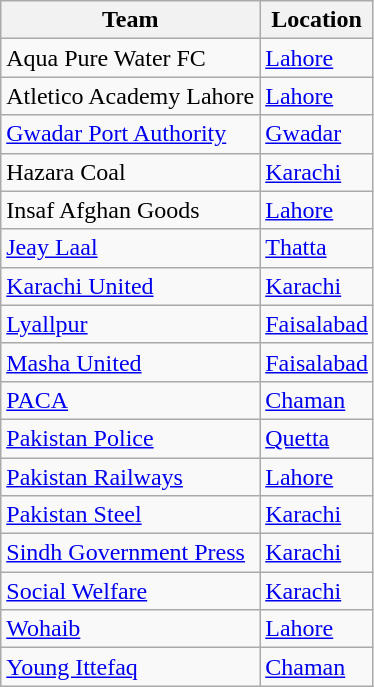<table class="wikitable">
<tr>
<th>Team</th>
<th>Location</th>
</tr>
<tr>
<td>Aqua Pure Water FC</td>
<td><a href='#'>Lahore</a></td>
</tr>
<tr>
<td>Atletico Academy Lahore</td>
<td><a href='#'>Lahore</a></td>
</tr>
<tr>
<td><a href='#'>Gwadar Port Authority</a></td>
<td><a href='#'>Gwadar</a></td>
</tr>
<tr>
<td>Hazara Coal</td>
<td><a href='#'>Karachi</a></td>
</tr>
<tr>
<td>Insaf Afghan Goods</td>
<td><a href='#'>Lahore</a></td>
</tr>
<tr>
<td><a href='#'>Jeay Laal</a></td>
<td><a href='#'>Thatta</a></td>
</tr>
<tr>
<td><a href='#'>Karachi United</a></td>
<td><a href='#'>Karachi</a></td>
</tr>
<tr>
<td><a href='#'>Lyallpur</a></td>
<td><a href='#'>Faisalabad</a></td>
</tr>
<tr>
<td><a href='#'>Masha United</a></td>
<td><a href='#'>Faisalabad</a></td>
</tr>
<tr>
<td><a href='#'>PACA</a></td>
<td><a href='#'>Chaman</a></td>
</tr>
<tr>
<td><a href='#'>Pakistan Police</a></td>
<td><a href='#'>Quetta</a></td>
</tr>
<tr>
<td><a href='#'>Pakistan Railways</a></td>
<td><a href='#'>Lahore</a></td>
</tr>
<tr>
<td><a href='#'>Pakistan Steel</a></td>
<td><a href='#'>Karachi</a></td>
</tr>
<tr>
<td><a href='#'>Sindh Government Press</a></td>
<td><a href='#'>Karachi</a></td>
</tr>
<tr>
<td><a href='#'>Social Welfare</a></td>
<td><a href='#'>Karachi</a></td>
</tr>
<tr>
<td><a href='#'>Wohaib</a></td>
<td><a href='#'>Lahore</a></td>
</tr>
<tr>
<td><a href='#'>Young Ittefaq</a></td>
<td><a href='#'>Chaman</a></td>
</tr>
</table>
